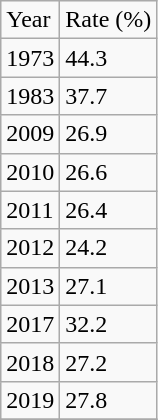<table class="wikitable">
<tr>
<td>Year</td>
<td>Rate (%)</td>
</tr>
<tr>
<td>1973</td>
<td>44.3</td>
</tr>
<tr>
<td>1983</td>
<td>37.7</td>
</tr>
<tr>
<td>2009</td>
<td>26.9</td>
</tr>
<tr>
<td>2010</td>
<td>26.6</td>
</tr>
<tr>
<td>2011</td>
<td>26.4</td>
</tr>
<tr>
<td>2012</td>
<td>24.2</td>
</tr>
<tr>
<td>2013</td>
<td>27.1</td>
</tr>
<tr>
<td>2017</td>
<td>32.2</td>
</tr>
<tr>
<td>2018</td>
<td>27.2</td>
</tr>
<tr>
<td>2019</td>
<td>27.8</td>
</tr>
<tr>
</tr>
</table>
